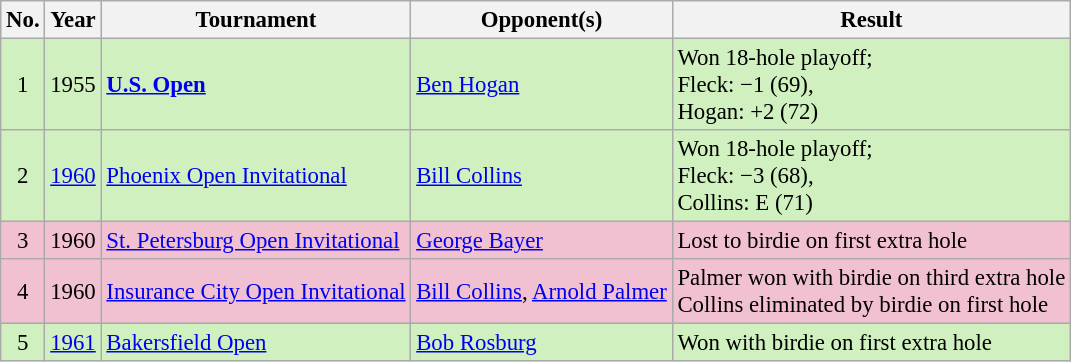<table class="wikitable" style="font-size:95%;">
<tr>
<th>No.</th>
<th>Year</th>
<th>Tournament</th>
<th>Opponent(s)</th>
<th>Result</th>
</tr>
<tr style="background:#D0F0C0;">
<td align=center>1</td>
<td>1955</td>
<td><strong><a href='#'>U.S. Open</a></strong></td>
<td> <a href='#'>Ben Hogan</a></td>
<td>Won 18-hole playoff;<br>Fleck: −1 (69),<br>Hogan: +2 (72)</td>
</tr>
<tr style="background:#D0F0C0;">
<td align=center>2</td>
<td><a href='#'>1960</a></td>
<td><a href='#'>Phoenix Open Invitational</a></td>
<td> <a href='#'>Bill Collins</a></td>
<td>Won 18-hole playoff;<br>Fleck: −3 (68),<br>Collins: E (71)</td>
</tr>
<tr style="background:#F2C1D1;">
<td align=center>3</td>
<td>1960</td>
<td><a href='#'>St. Petersburg Open Invitational</a></td>
<td> <a href='#'>George Bayer</a></td>
<td>Lost to birdie on first extra hole</td>
</tr>
<tr style="background:#F2C1D1;">
<td align=center>4</td>
<td>1960</td>
<td><a href='#'>Insurance City Open Invitational</a></td>
<td> <a href='#'>Bill Collins</a>,  <a href='#'>Arnold Palmer</a></td>
<td>Palmer won with birdie on third extra hole<br>Collins eliminated by birdie on first hole</td>
</tr>
<tr style="background:#D0F0C0;">
<td align=center>5</td>
<td><a href='#'>1961</a></td>
<td><a href='#'>Bakersfield Open</a></td>
<td> <a href='#'>Bob Rosburg</a></td>
<td>Won with birdie on first extra hole</td>
</tr>
</table>
